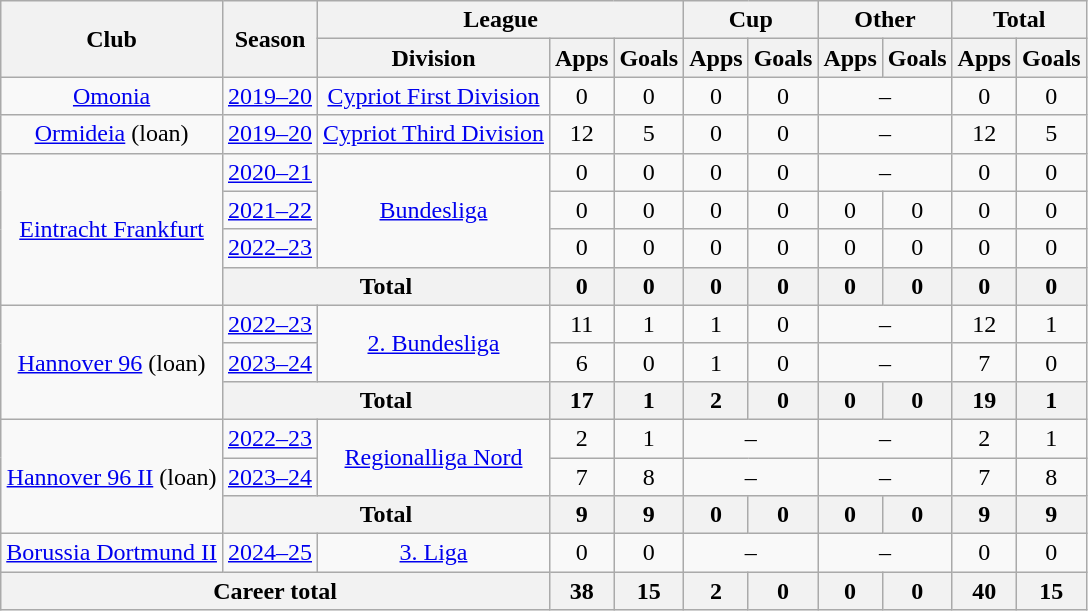<table class="wikitable" style="text-align:center">
<tr>
<th rowspan="2">Club</th>
<th rowspan="2">Season</th>
<th colspan="3">League</th>
<th colspan="2">Cup</th>
<th colspan="2">Other</th>
<th colspan="2">Total</th>
</tr>
<tr>
<th>Division</th>
<th>Apps</th>
<th>Goals</th>
<th>Apps</th>
<th>Goals</th>
<th>Apps</th>
<th>Goals</th>
<th>Apps</th>
<th>Goals</th>
</tr>
<tr>
<td><a href='#'>Omonia</a></td>
<td><a href='#'>2019–20</a></td>
<td><a href='#'>Cypriot First Division</a></td>
<td>0</td>
<td>0</td>
<td>0</td>
<td>0</td>
<td colspan="2">–</td>
<td>0</td>
<td>0</td>
</tr>
<tr>
<td><a href='#'>Ormideia</a> (loan)</td>
<td><a href='#'>2019–20</a></td>
<td><a href='#'>Cypriot Third Division</a></td>
<td>12</td>
<td>5</td>
<td>0</td>
<td>0</td>
<td colspan="2">–</td>
<td>12</td>
<td>5</td>
</tr>
<tr>
<td rowspan="4"><a href='#'>Eintracht Frankfurt</a></td>
<td><a href='#'>2020–21</a></td>
<td rowspan="3"><a href='#'>Bundesliga</a></td>
<td>0</td>
<td>0</td>
<td>0</td>
<td>0</td>
<td colspan="2">–</td>
<td>0</td>
<td>0</td>
</tr>
<tr>
<td><a href='#'>2021–22</a></td>
<td>0</td>
<td>0</td>
<td>0</td>
<td>0</td>
<td>0</td>
<td>0</td>
<td>0</td>
<td>0</td>
</tr>
<tr>
<td><a href='#'>2022–23</a></td>
<td>0</td>
<td>0</td>
<td>0</td>
<td>0</td>
<td>0</td>
<td>0</td>
<td>0</td>
<td>0</td>
</tr>
<tr>
<th colspan="2"><strong>Total</strong></th>
<th>0</th>
<th>0</th>
<th>0</th>
<th>0</th>
<th>0</th>
<th>0</th>
<th>0</th>
<th>0</th>
</tr>
<tr>
<td rowspan="3"><a href='#'>Hannover 96</a> (loan)</td>
<td><a href='#'>2022–23</a></td>
<td rowspan="2"><a href='#'>2. Bundesliga</a></td>
<td>11</td>
<td>1</td>
<td>1</td>
<td>0</td>
<td colspan="2">–</td>
<td>12</td>
<td>1</td>
</tr>
<tr>
<td><a href='#'>2023–24</a></td>
<td>6</td>
<td>0</td>
<td>1</td>
<td>0</td>
<td colspan="2">–</td>
<td>7</td>
<td>0</td>
</tr>
<tr>
<th colspan="2"><strong>Total</strong></th>
<th>17</th>
<th>1</th>
<th>2</th>
<th>0</th>
<th>0</th>
<th>0</th>
<th>19</th>
<th>1</th>
</tr>
<tr>
<td rowspan="3"><a href='#'>Hannover 96 II</a> (loan)</td>
<td><a href='#'>2022–23</a></td>
<td rowspan="2"><a href='#'>Regionalliga Nord</a></td>
<td>2</td>
<td>1</td>
<td colspan="2">–</td>
<td colspan="2">–</td>
<td>2</td>
<td>1</td>
</tr>
<tr>
<td><a href='#'>2023–24</a></td>
<td>7</td>
<td>8</td>
<td colspan="2">–</td>
<td colspan="2">–</td>
<td>7</td>
<td>8</td>
</tr>
<tr>
<th colspan="2"><strong>Total</strong></th>
<th>9</th>
<th>9</th>
<th>0</th>
<th>0</th>
<th>0</th>
<th>0</th>
<th>9</th>
<th>9</th>
</tr>
<tr>
<td><a href='#'>Borussia Dortmund II</a></td>
<td><a href='#'>2024–25</a></td>
<td><a href='#'>3. Liga</a></td>
<td>0</td>
<td>0</td>
<td colspan="2">–</td>
<td colspan="2">–</td>
<td>0</td>
<td>0</td>
</tr>
<tr>
<th colspan="3">Career total</th>
<th>38</th>
<th>15</th>
<th>2</th>
<th>0</th>
<th>0</th>
<th>0</th>
<th>40</th>
<th>15</th>
</tr>
</table>
